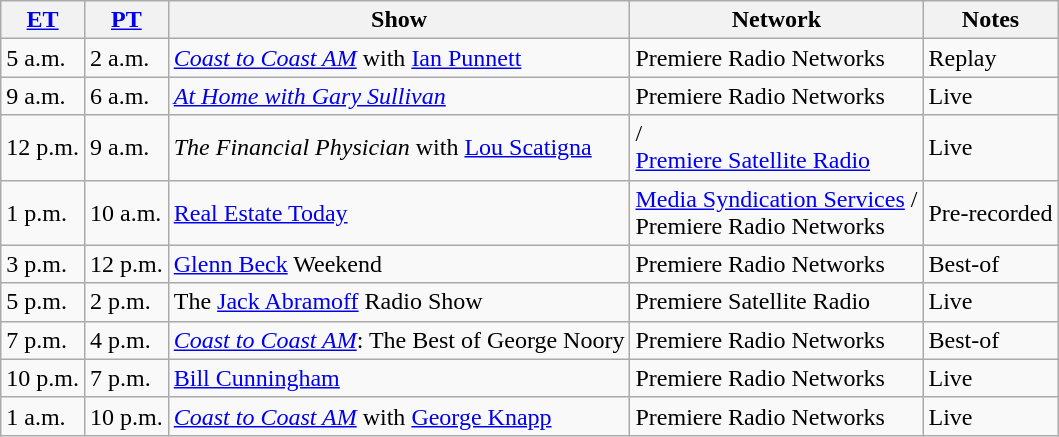<table class="wikitable">
<tr>
<th><a href='#'>ET</a></th>
<th><a href='#'>PT</a></th>
<th>Show</th>
<th>Network</th>
<th>Notes</th>
</tr>
<tr>
<td>5 a.m.</td>
<td>2 a.m.</td>
<td><em><a href='#'>Coast to Coast AM</a></em> with <a href='#'>Ian Punnett</a></td>
<td>Premiere Radio Networks</td>
<td>Replay</td>
</tr>
<tr>
<td>9 a.m.</td>
<td>6 a.m.</td>
<td><em><a href='#'>At Home with Gary Sullivan</a></em></td>
<td>Premiere Radio Networks</td>
<td>Live</td>
</tr>
<tr>
<td>12 p.m.</td>
<td>9 a.m.</td>
<td><em>The Financial Physician</em> with <a href='#'>Lou Scatigna</a></td>
<td>/<br><a href='#'>Premiere Satellite Radio</a></td>
<td>Live</td>
</tr>
<tr>
<td>1 p.m.</td>
<td>10 a.m.</td>
<td><a href='#'>Real Estate Today</a></td>
<td><a href='#'>Media Syndication Services</a> /<br> Premiere Radio Networks</td>
<td>Pre-recorded</td>
</tr>
<tr>
<td>3 p.m.</td>
<td>12 p.m.</td>
<td><a href='#'>Glenn Beck</a> Weekend</td>
<td>Premiere Radio Networks</td>
<td>Best-of</td>
</tr>
<tr>
<td>5 p.m.</td>
<td>2 p.m.</td>
<td>The <a href='#'>Jack Abramoff</a> Radio Show</td>
<td>Premiere Satellite Radio</td>
<td>Live</td>
</tr>
<tr>
<td>7 p.m.</td>
<td>4 p.m.</td>
<td><em><a href='#'>Coast to Coast AM</a></em>: The Best of George Noory</td>
<td>Premiere Radio Networks</td>
<td>Best-of</td>
</tr>
<tr>
<td>10 p.m.</td>
<td>7 p.m.</td>
<td><a href='#'>Bill Cunningham</a></td>
<td>Premiere Radio Networks</td>
<td>Live</td>
</tr>
<tr>
<td>1 a.m.</td>
<td>10 p.m.</td>
<td><em><a href='#'>Coast to Coast AM</a></em> with <a href='#'>George Knapp</a></td>
<td>Premiere Radio Networks</td>
<td>Live</td>
</tr>
</table>
